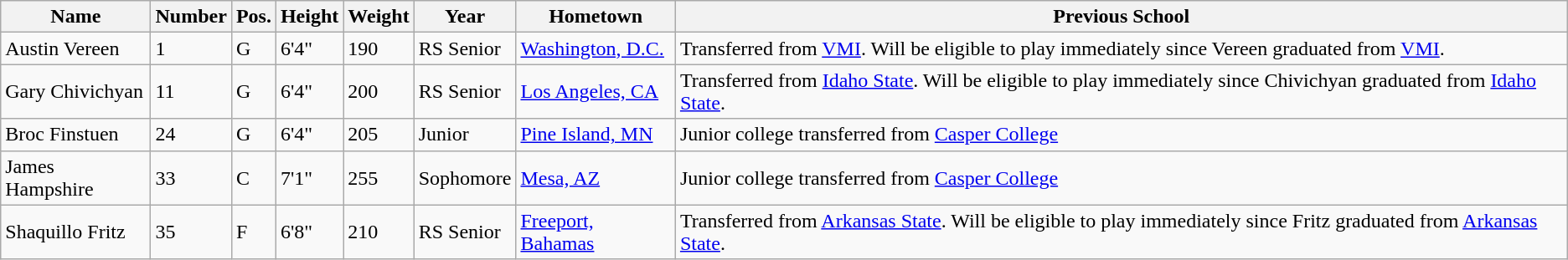<table class="wikitable sortable" border="1">
<tr>
<th>Name</th>
<th>Number</th>
<th>Pos.</th>
<th>Height</th>
<th>Weight</th>
<th>Year</th>
<th>Hometown</th>
<th class="unsortable">Previous School</th>
</tr>
<tr>
<td>Austin Vereen</td>
<td>1</td>
<td>G</td>
<td>6'4"</td>
<td>190</td>
<td>RS Senior</td>
<td><a href='#'>Washington, D.C.</a></td>
<td>Transferred from <a href='#'>VMI</a>. Will be eligible to play immediately since Vereen graduated from <a href='#'>VMI</a>.</td>
</tr>
<tr>
<td>Gary Chivichyan</td>
<td>11</td>
<td>G</td>
<td>6'4"</td>
<td>200</td>
<td>RS Senior</td>
<td><a href='#'>Los Angeles, CA</a></td>
<td>Transferred from <a href='#'>Idaho State</a>. Will be eligible to play immediately since Chivichyan graduated from <a href='#'>Idaho State</a>.</td>
</tr>
<tr>
<td>Broc Finstuen</td>
<td>24</td>
<td>G</td>
<td>6'4"</td>
<td>205</td>
<td>Junior</td>
<td><a href='#'>Pine Island, MN</a></td>
<td>Junior college transferred from <a href='#'>Casper College</a></td>
</tr>
<tr>
<td>James Hampshire</td>
<td>33</td>
<td>C</td>
<td>7'1"</td>
<td>255</td>
<td>Sophomore</td>
<td><a href='#'>Mesa, AZ</a></td>
<td>Junior college transferred from <a href='#'>Casper College</a></td>
</tr>
<tr>
<td>Shaquillo Fritz</td>
<td>35</td>
<td>F</td>
<td>6'8"</td>
<td>210</td>
<td>RS Senior</td>
<td><a href='#'>Freeport, Bahamas</a></td>
<td>Transferred from <a href='#'>Arkansas State</a>. Will be eligible to play immediately since Fritz graduated from <a href='#'>Arkansas State</a>.</td>
</tr>
</table>
